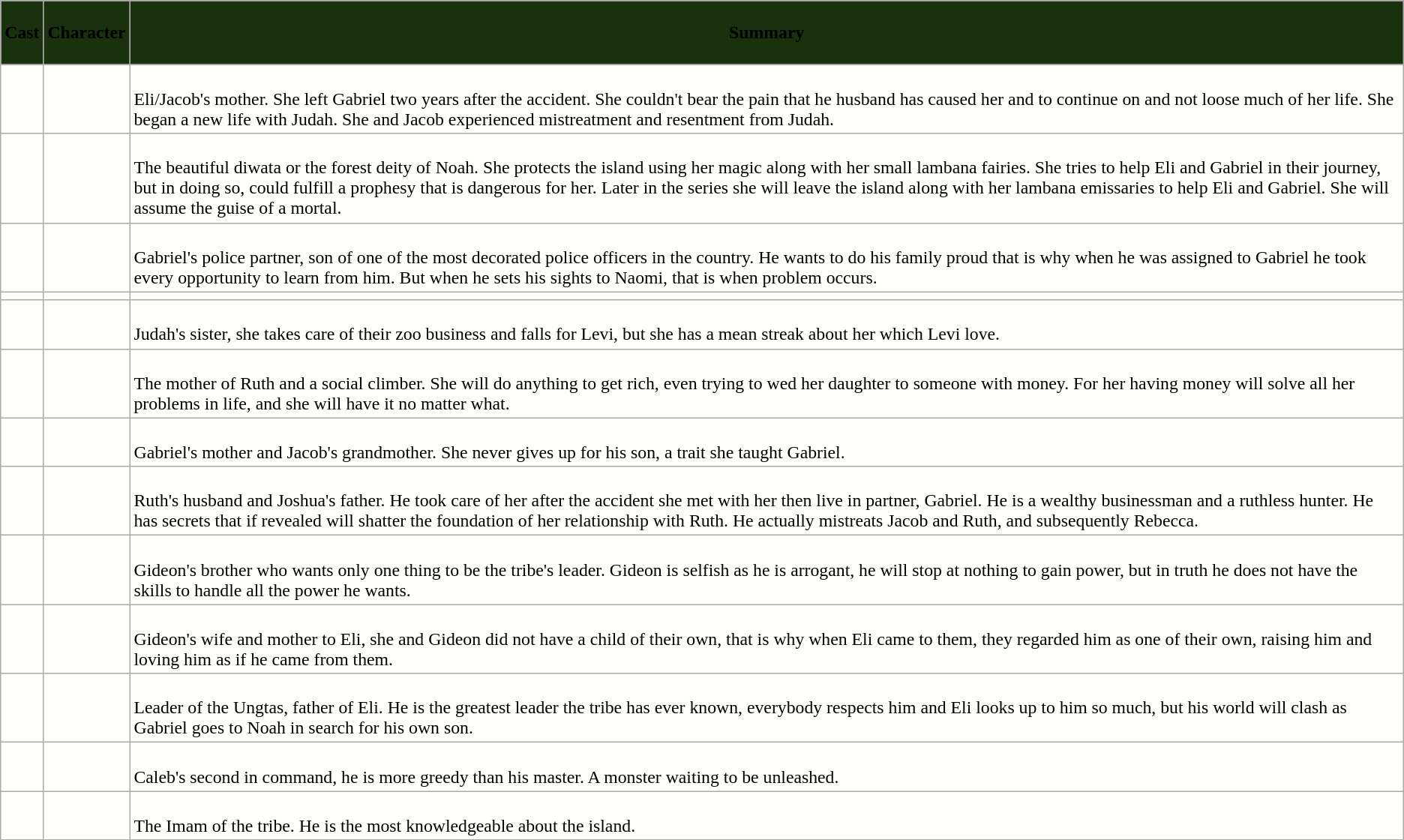<table class="wikitable" style=" background:#FEFEFA; font-size: 99%;">
<tr>
<th style="background:#1A3110;"><p>Cast</p></th>
<th style="background:#1A3110; "><p>Character</p></th>
<th style="background:#1A3110;"><p>Summary</p></th>
</tr>
<tr>
<td></td>
<td></td>
<td><br>Eli/Jacob's mother. She left Gabriel two years after the accident. She couldn't bear the pain that he husband has caused her and to continue on and not loose much of her life. She began a new life with Judah. She and Jacob experienced mistreatment and resentment from Judah.</td>
</tr>
<tr>
<td></td>
<td></td>
<td><br>The beautiful diwata or the forest deity of Noah. She protects the island using her magic along with her small lambana fairies. She tries to help Eli and Gabriel in their journey, but in doing so, could fulfill a prophesy that is dangerous for her. Later in the series she will leave the island along with her lambana emissaries to help Eli and Gabriel. She will assume the guise of a mortal.</td>
</tr>
<tr>
<td></td>
<td></td>
<td><br>Gabriel's police partner, son of one of the most decorated police officers in the country. He wants to do his family proud that is why when he was assigned to Gabriel he took every opportunity to learn from him. But when he sets his sights to Naomi, that is when problem occurs.</td>
</tr>
<tr>
<td></td>
<td></td>
<td></td>
</tr>
<tr>
<td></td>
<td></td>
<td><br>Judah's sister, she takes care of their zoo business and falls for Levi, but she has a mean streak about her which Levi love.</td>
</tr>
<tr>
<td></td>
<td></td>
<td><br>The mother of Ruth and a social climber. She will do anything to get rich, even trying to wed her daughter to someone with money. For her having money will solve all her problems in life, and she will have it no matter what.</td>
</tr>
<tr>
<td></td>
<td></td>
<td><br>Gabriel's mother and Jacob's grandmother. She never gives up for his son, a trait she taught Gabriel.</td>
</tr>
<tr>
<td></td>
<td></td>
<td><br>Ruth's husband and Joshua's father. He took care of her after the accident she met with her then live in partner, Gabriel. He is a wealthy businessman and a ruthless hunter. He has secrets that if revealed will shatter the foundation of her relationship with Ruth. He actually mistreats Jacob and Ruth, and subsequently Rebecca.</td>
</tr>
<tr>
<td></td>
<td></td>
<td><br>Gideon's brother who wants only one thing to be the tribe's leader. Gideon is selfish as he is arrogant, he will stop at nothing to gain power, but in truth he does not have the skills to handle all the power he wants.</td>
</tr>
<tr>
<td></td>
<td></td>
<td><br>Gideon's wife and mother to Eli, she and Gideon did not have a child of their own, that is why when Eli came to them, they regarded him as one of their own, raising him and loving him as if he came from them.</td>
</tr>
<tr>
<td></td>
<td></td>
<td><br>Leader of the Ungtas, father of Eli. He is the greatest leader the tribe has ever known, everybody respects him and Eli looks up to him so much, but his world will clash as Gabriel goes to Noah in search for his own son.</td>
</tr>
<tr>
<td></td>
<td></td>
<td><br>Caleb's second in command, he is more greedy than his master. A monster waiting to be unleashed.</td>
</tr>
<tr>
<td></td>
<td></td>
<td><br>The Imam of the tribe. He is the most knowledgeable about the island.</td>
</tr>
<tr>
</tr>
</table>
